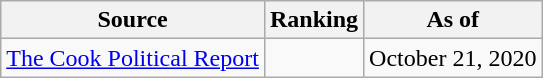<table class="wikitable" style="text-align:center">
<tr>
<th>Source</th>
<th>Ranking</th>
<th>As of</th>
</tr>
<tr>
<td align=left><a href='#'>The Cook Political Report</a></td>
<td></td>
<td>October 21, 2020</td>
</tr>
</table>
